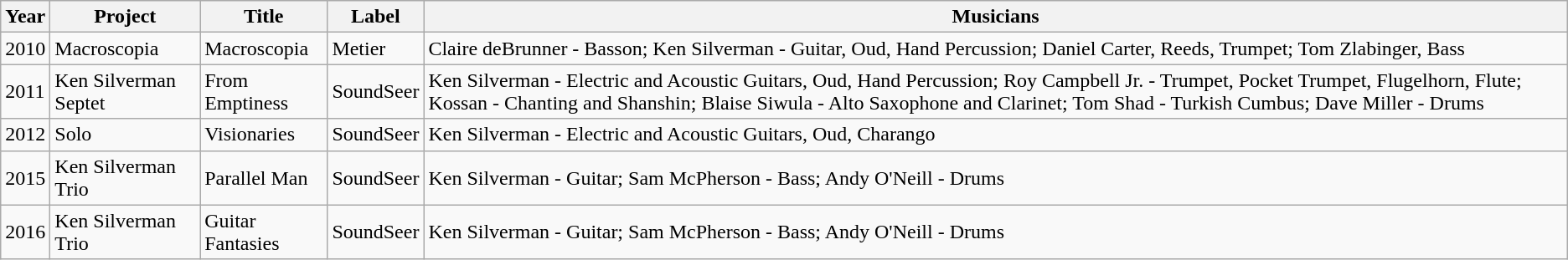<table class="wikitable">
<tr>
<th>Year</th>
<th>Project</th>
<th>Title</th>
<th>Label</th>
<th>Musicians</th>
</tr>
<tr>
<td>2010</td>
<td>Macroscopia</td>
<td>Macroscopia</td>
<td>Metier</td>
<td>Claire deBrunner - Basson; Ken Silverman - Guitar, Oud, Hand Percussion; Daniel Carter, Reeds, Trumpet; Tom Zlabinger, Bass</td>
</tr>
<tr>
<td>2011</td>
<td>Ken Silverman Septet</td>
<td>From Emptiness</td>
<td>SoundSeer</td>
<td>Ken Silverman - Electric and Acoustic Guitars, Oud, Hand Percussion; Roy Campbell Jr. - Trumpet, Pocket Trumpet, Flugelhorn, Flute; Kossan - Chanting and Shanshin; Blaise Siwula - Alto Saxophone and Clarinet; Tom Shad - Turkish Cumbus; Dave Miller - Drums</td>
</tr>
<tr>
<td>2012</td>
<td>Solo</td>
<td>Visionaries</td>
<td>SoundSeer</td>
<td>Ken Silverman - Electric and Acoustic Guitars, Oud, Charango</td>
</tr>
<tr>
<td>2015</td>
<td>Ken Silverman Trio</td>
<td>Parallel Man</td>
<td>SoundSeer</td>
<td>Ken Silverman - Guitar; Sam McPherson - Bass; Andy O'Neill - Drums</td>
</tr>
<tr>
<td>2016</td>
<td>Ken Silverman Trio</td>
<td>Guitar Fantasies</td>
<td>SoundSeer</td>
<td>Ken Silverman - Guitar; Sam McPherson - Bass; Andy O'Neill - Drums</td>
</tr>
</table>
